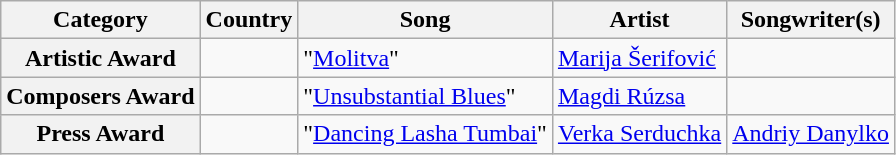<table class="wikitable plainrowheaders">
<tr>
<th scope="col">Category</th>
<th scope="col">Country</th>
<th scope="col">Song</th>
<th scope="col">Artist</th>
<th scope="col">Songwriter(s)</th>
</tr>
<tr>
<th scope="row">Artistic Award</th>
<td></td>
<td>"<a href='#'>Molitva</a>"</td>
<td><a href='#'>Marija Šerifović</a></td>
<td></td>
</tr>
<tr>
<th scope="row">Composers Award</th>
<td></td>
<td>"<a href='#'>Unsubstantial Blues</a>"</td>
<td><a href='#'>Magdi Rúzsa</a></td>
<td></td>
</tr>
<tr>
<th scope="row">Press Award</th>
<td></td>
<td>"<a href='#'>Dancing Lasha Tumbai</a>"</td>
<td><a href='#'>Verka Serduchka</a></td>
<td><a href='#'>Andriy Danylko</a></td>
</tr>
</table>
